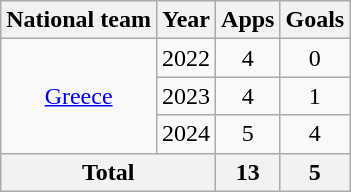<table class="wikitable" style="text-align: center;">
<tr>
<th>National team</th>
<th>Year</th>
<th>Apps</th>
<th>Goals</th>
</tr>
<tr>
<td rowspan="3"><a href='#'>Greece</a></td>
<td>2022</td>
<td>4</td>
<td>0</td>
</tr>
<tr>
<td>2023</td>
<td>4</td>
<td>1</td>
</tr>
<tr>
<td>2024</td>
<td>5</td>
<td>4</td>
</tr>
<tr>
<th colspan="2">Total</th>
<th>13</th>
<th>5</th>
</tr>
</table>
